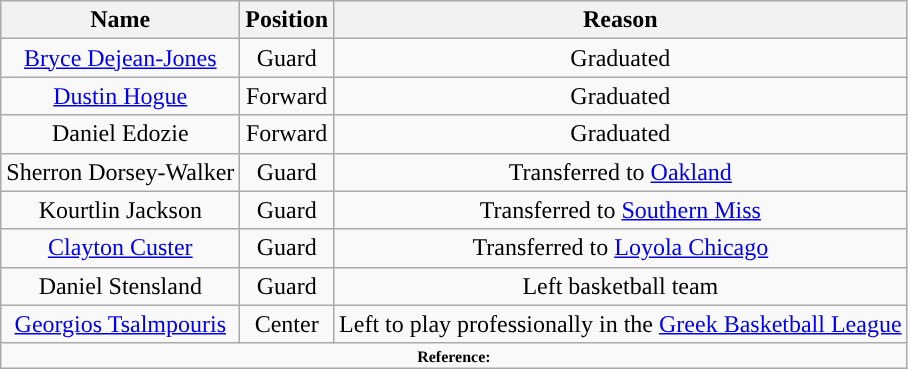<table class="wikitable" style="text-align: center">
<tr align=center>
<th>Name</th>
<th>Position</th>
<th>Reason</th>
</tr>
<tr>
<td><a href='#'>Bryce Dejean-Jones</a></td>
<td>Guard</td>
<td>Graduated</td>
</tr>
<tr>
<td><a href='#'>Dustin Hogue</a></td>
<td>Forward</td>
<td>Graduated</td>
</tr>
<tr>
<td>Daniel Edozie</td>
<td>Forward</td>
<td>Graduated</td>
</tr>
<tr>
<td>Sherron Dorsey-Walker</td>
<td>Guard</td>
<td>Transferred to <a href='#'>Oakland</a></td>
</tr>
<tr>
<td>Kourtlin Jackson</td>
<td>Guard</td>
<td>Transferred to <a href='#'>Southern Miss</a></td>
</tr>
<tr>
<td><a href='#'>Clayton Custer</a></td>
<td>Guard</td>
<td>Transferred to <a href='#'>Loyola Chicago</a></td>
</tr>
<tr>
<td>Daniel Stensland</td>
<td>Guard</td>
<td>Left basketball team</td>
</tr>
<tr>
<td><a href='#'>Georgios Tsalmpouris</a></td>
<td>Center</td>
<td>Left to play professionally in the <a href='#'>Greek Basketball League</a></td>
</tr>
<tr>
<td colspan="6"  style="font-size:8pt; text-align:center;"><strong>Reference:</strong></td>
</tr>
</table>
